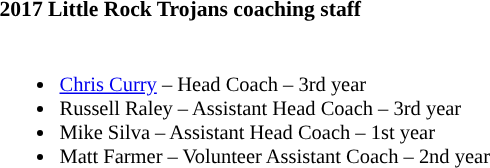<table class="toccolours" style="text-align: left; font-size:90%;">
<tr>
<th colspan="9">2017 Little Rock Trojans coaching staff</th>
</tr>
<tr>
<td style="font-size: 95%;" valign="top"><br><ul><li><a href='#'>Chris Curry</a> – Head Coach – 3rd year</li><li>Russell Raley – Assistant Head Coach – 3rd year</li><li>Mike Silva – Assistant Head Coach – 1st year</li><li>Matt Farmer – Volunteer Assistant Coach – 2nd year</li></ul></td>
</tr>
</table>
